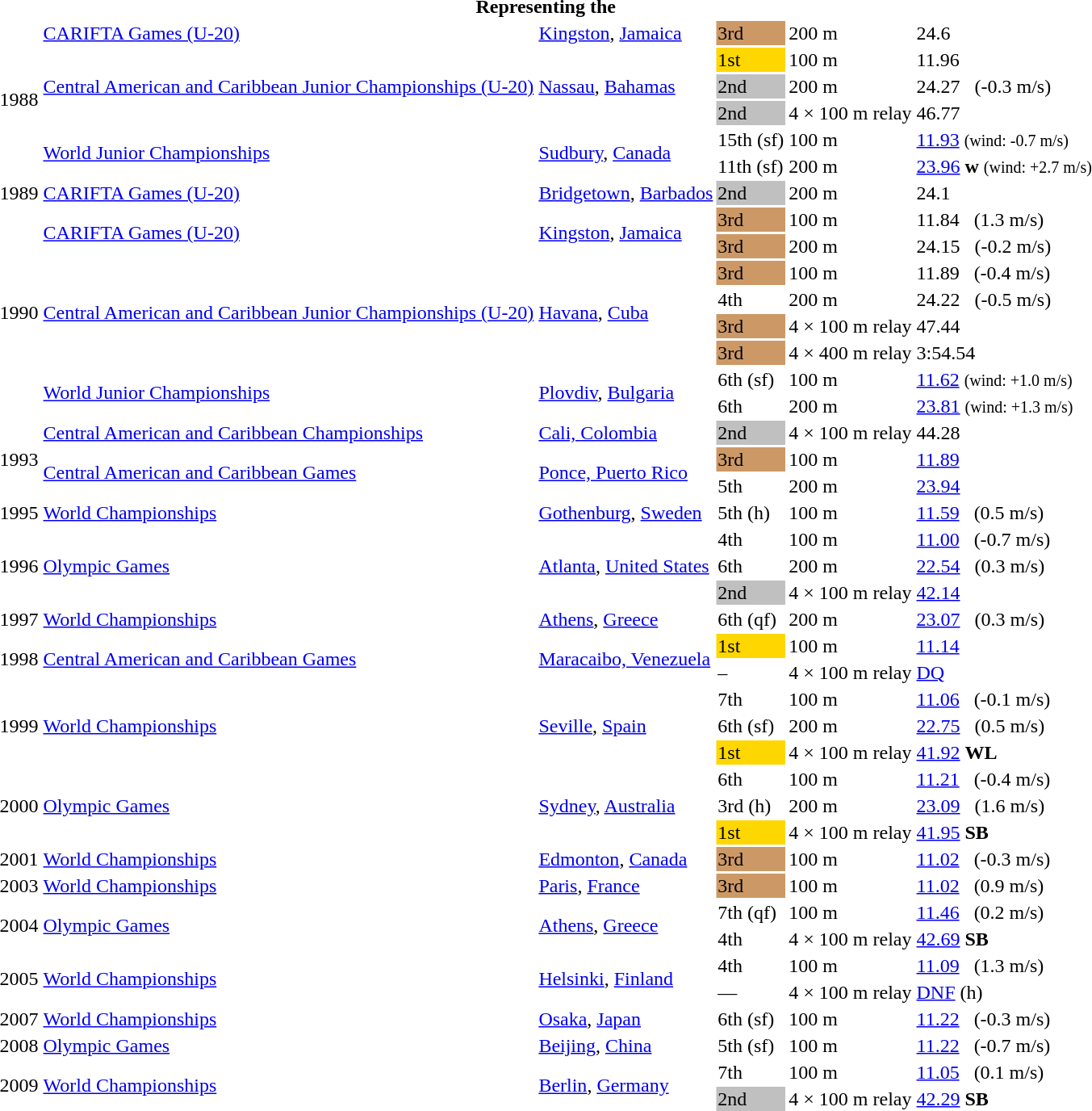<table>
<tr>
<th colspan="6">Representing the </th>
</tr>
<tr>
<td rowspan = "6">1988</td>
<td><a href='#'>CARIFTA Games (U-20)</a></td>
<td><a href='#'>Kingston</a>, <a href='#'>Jamaica</a></td>
<td bgcolor=cc9966>3rd</td>
<td>200 m</td>
<td>24.6</td>
</tr>
<tr>
<td rowspan = "3"><a href='#'>Central American and Caribbean Junior Championships (U-20)</a></td>
<td rowspan = "3"><a href='#'>Nassau</a>, <a href='#'>Bahamas</a></td>
<td bgcolor=gold>1st</td>
<td>100 m</td>
<td>11.96</td>
</tr>
<tr>
<td bgcolor=silver>2nd</td>
<td>200 m</td>
<td>24.27   (-0.3 m/s)</td>
</tr>
<tr>
<td bgcolor=silver>2nd</td>
<td>4 × 100 m relay</td>
<td>46.77</td>
</tr>
<tr>
<td rowspan = "2"><a href='#'>World Junior Championships</a></td>
<td rowspan = "2"><a href='#'>Sudbury</a>, <a href='#'>Canada</a></td>
<td>15th (sf)</td>
<td>100 m</td>
<td><a href='#'>11.93</a> <small>(wind: -0.7 m/s)</small></td>
</tr>
<tr>
<td>11th (sf)</td>
<td>200 m</td>
<td><a href='#'>23.96</a> <strong>w</strong> <small>(wind: +2.7 m/s)</small></td>
</tr>
<tr>
<td>1989</td>
<td><a href='#'>CARIFTA Games (U-20)</a></td>
<td><a href='#'>Bridgetown</a>, <a href='#'>Barbados</a></td>
<td bgcolor=silver>2nd</td>
<td>200 m</td>
<td>24.1</td>
</tr>
<tr>
<td rowspan = "8">1990</td>
<td rowspan = "2"><a href='#'>CARIFTA Games (U-20)</a></td>
<td rowspan = "2"><a href='#'>Kingston</a>, <a href='#'>Jamaica</a></td>
<td bgcolor=cc9966>3rd</td>
<td>100 m</td>
<td>11.84   (1.3 m/s)</td>
</tr>
<tr>
<td bgcolor=cc9966>3rd</td>
<td>200 m</td>
<td>24.15   (-0.2 m/s)</td>
</tr>
<tr>
<td rowspan = "4"><a href='#'>Central American and Caribbean Junior Championships (U-20)</a></td>
<td rowspan = "4"><a href='#'>Havana</a>, <a href='#'>Cuba</a></td>
<td bgcolor=cc9966>3rd</td>
<td>100 m</td>
<td>11.89   (-0.4 m/s)</td>
</tr>
<tr>
<td>4th</td>
<td>200 m</td>
<td>24.22   (-0.5 m/s)</td>
</tr>
<tr>
<td bgcolor=cc9966>3rd</td>
<td>4 × 100 m relay</td>
<td>47.44</td>
</tr>
<tr>
<td bgcolor=cc9966>3rd</td>
<td>4 × 400 m relay</td>
<td>3:54.54</td>
</tr>
<tr>
<td rowspan = "2"><a href='#'>World Junior Championships</a></td>
<td rowspan = "2"><a href='#'>Plovdiv</a>, <a href='#'>Bulgaria</a></td>
<td>6th (sf)</td>
<td>100 m</td>
<td><a href='#'>11.62</a> <small>(wind: +1.0 m/s)</small></td>
</tr>
<tr>
<td>6th</td>
<td>200 m</td>
<td><a href='#'>23.81</a> <small>(wind: +1.3 m/s)</small></td>
</tr>
<tr>
<td rowspan=3>1993</td>
<td><a href='#'>Central American and Caribbean Championships</a></td>
<td><a href='#'>Cali, Colombia</a></td>
<td bgcolor=silver>2nd</td>
<td>4 × 100 m relay</td>
<td>44.28</td>
</tr>
<tr>
<td rowspan=2><a href='#'>Central American and Caribbean Games</a></td>
<td rowspan=2><a href='#'>Ponce, Puerto Rico</a></td>
<td bgcolor=cc9966>3rd</td>
<td>100 m</td>
<td><a href='#'>11.89</a></td>
</tr>
<tr>
<td>5th</td>
<td>200 m</td>
<td><a href='#'>23.94</a></td>
</tr>
<tr>
<td>1995</td>
<td><a href='#'>World Championships</a></td>
<td><a href='#'>Gothenburg</a>, <a href='#'>Sweden</a></td>
<td>5th (h)</td>
<td>100 m</td>
<td><a href='#'>11.59</a>   (0.5 m/s)</td>
</tr>
<tr>
<td rowspan = "3">1996</td>
<td rowspan = "3"><a href='#'>Olympic Games</a></td>
<td rowspan = "3"><a href='#'>Atlanta</a>, <a href='#'>United States</a></td>
<td>4th</td>
<td>100 m</td>
<td><a href='#'>11.00</a>   (-0.7 m/s)</td>
</tr>
<tr>
<td>6th</td>
<td>200 m</td>
<td><a href='#'>22.54</a>   (0.3 m/s)</td>
</tr>
<tr>
<td bgcolor=silver>2nd</td>
<td>4 × 100 m relay</td>
<td><a href='#'>42.14</a></td>
</tr>
<tr>
<td>1997</td>
<td><a href='#'>World Championships</a></td>
<td><a href='#'>Athens</a>, <a href='#'>Greece</a></td>
<td>6th (qf)</td>
<td>200 m</td>
<td><a href='#'>23.07</a>   (0.3 m/s)</td>
</tr>
<tr>
<td rowspan=2>1998</td>
<td rowspan=2><a href='#'>Central American and Caribbean Games</a></td>
<td rowspan=2><a href='#'>Maracaibo, Venezuela</a></td>
<td bgcolor=gold>1st</td>
<td>100 m</td>
<td><a href='#'>11.14</a></td>
</tr>
<tr>
<td>–</td>
<td>4 × 100 m relay</td>
<td><a href='#'>DQ</a></td>
</tr>
<tr>
<td rowspan = "3">1999</td>
<td rowspan = "3"><a href='#'>World Championships</a></td>
<td rowspan = "3"><a href='#'>Seville</a>, <a href='#'>Spain</a></td>
<td>7th</td>
<td>100 m</td>
<td><a href='#'>11.06</a>   (-0.1 m/s)</td>
</tr>
<tr>
<td>6th (sf)</td>
<td>200 m</td>
<td><a href='#'>22.75</a>   (0.5 m/s)</td>
</tr>
<tr>
<td bgcolor=gold>1st</td>
<td>4 × 100 m relay</td>
<td><a href='#'>41.92</a> <strong>WL</strong></td>
</tr>
<tr>
<td rowspan = "3">2000</td>
<td rowspan = "3"><a href='#'>Olympic Games</a></td>
<td rowspan = "3"><a href='#'>Sydney</a>, <a href='#'>Australia</a></td>
<td>6th</td>
<td>100 m</td>
<td><a href='#'>11.21</a>   (-0.4 m/s)</td>
</tr>
<tr>
<td>3rd (h)</td>
<td>200 m</td>
<td><a href='#'>23.09</a>   (1.6 m/s)</td>
</tr>
<tr>
<td bgcolor=gold>1st</td>
<td>4 × 100 m relay</td>
<td><a href='#'>41.95</a> <strong>SB</strong></td>
</tr>
<tr>
<td>2001</td>
<td><a href='#'>World Championships</a></td>
<td><a href='#'>Edmonton</a>, <a href='#'>Canada</a></td>
<td bgcolor=cc9966>3rd</td>
<td>100 m</td>
<td><a href='#'>11.02</a>   (-0.3 m/s)</td>
</tr>
<tr>
<td>2003</td>
<td><a href='#'>World Championships</a></td>
<td><a href='#'>Paris</a>, <a href='#'>France</a></td>
<td bgcolor=cc9966>3rd</td>
<td>100 m</td>
<td><a href='#'>11.02</a>   (0.9 m/s)</td>
</tr>
<tr>
<td rowspan = "2">2004</td>
<td rowspan = "2"><a href='#'>Olympic Games</a></td>
<td rowspan = "2"><a href='#'>Athens</a>, <a href='#'>Greece</a></td>
<td>7th (qf)</td>
<td>100 m</td>
<td><a href='#'>11.46</a>   (0.2 m/s)</td>
</tr>
<tr>
<td>4th</td>
<td>4 × 100 m relay</td>
<td><a href='#'>42.69</a> <strong>SB</strong></td>
</tr>
<tr>
<td rowspan=2>2005</td>
<td rowspan=2><a href='#'>World Championships</a></td>
<td rowspan=2><a href='#'>Helsinki</a>, <a href='#'>Finland</a></td>
<td>4th</td>
<td>100 m</td>
<td><a href='#'>11.09</a>   (1.3 m/s)</td>
</tr>
<tr>
<td>—</td>
<td>4 × 100 m relay</td>
<td><a href='#'>DNF</a> (h)</td>
</tr>
<tr>
<td>2007</td>
<td><a href='#'>World Championships</a></td>
<td><a href='#'>Osaka</a>, <a href='#'>Japan</a></td>
<td>6th (sf)</td>
<td>100 m</td>
<td><a href='#'>11.22</a>   (-0.3 m/s)</td>
</tr>
<tr>
<td>2008</td>
<td><a href='#'>Olympic Games</a></td>
<td><a href='#'>Beijing</a>, <a href='#'>China</a></td>
<td>5th (sf)</td>
<td>100 m</td>
<td><a href='#'>11.22</a>   (-0.7 m/s)</td>
</tr>
<tr>
<td rowspan = "2">2009</td>
<td rowspan = "2"><a href='#'>World Championships</a></td>
<td rowspan = "2"><a href='#'>Berlin</a>, <a href='#'>Germany</a></td>
<td>7th</td>
<td>100 m</td>
<td><a href='#'>11.05</a>   (0.1 m/s)</td>
</tr>
<tr>
<td bgcolor=silver>2nd</td>
<td>4 × 100 m relay</td>
<td><a href='#'>42.29</a> <strong>SB</strong></td>
</tr>
</table>
